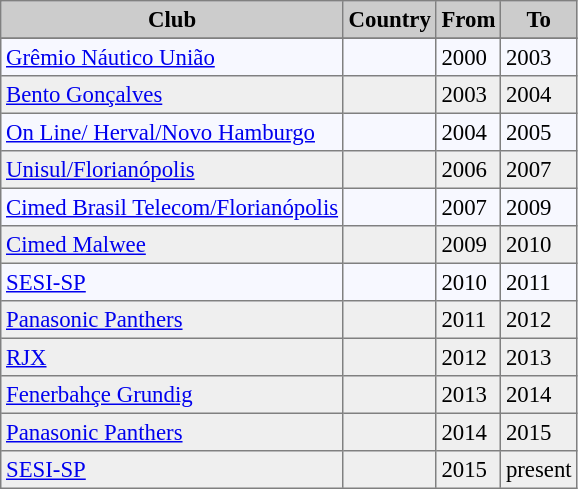<table bgcolor="#f7f8ff" cellpadding="3" cellspacing="0" border="1" style="font-size: 95%; border: gray solid 1px; border-collapse: collapse;">
<tr bgcolor="#CCCCCC">
<td align="center"><strong>Club</strong></td>
<td align="center"><strong>Country</strong></td>
<td align="center"><strong>From</strong></td>
<td align="center"><strong>To</strong></td>
</tr>
<tr bgcolor="#EFEFEF" align=left>
</tr>
<tr align="left">
<td><a href='#'>Grêmio Náutico União</a></td>
<td></td>
<td>2000</td>
<td>2003</td>
</tr>
<tr bgcolor="#EFEFEF" align=left>
<td><a href='#'>Bento Gonçalves</a></td>
<td></td>
<td>2003</td>
<td>2004</td>
</tr>
<tr align=left>
<td><a href='#'>On Line/ Herval/Novo Hamburgo</a></td>
<td></td>
<td>2004</td>
<td>2005</td>
</tr>
<tr bgcolor="#EFEFEF" align=left>
<td><a href='#'>Unisul/Florianópolis</a></td>
<td></td>
<td>2006</td>
<td>2007</td>
</tr>
<tr align=left>
<td><a href='#'>Cimed Brasil Telecom/Florianópolis</a></td>
<td></td>
<td>2007</td>
<td>2009</td>
</tr>
<tr bgcolor="#EFEFEF" align=left>
<td><a href='#'>Cimed Malwee</a></td>
<td></td>
<td>2009</td>
<td>2010</td>
</tr>
<tr align=left>
<td><a href='#'>SESI-SP</a></td>
<td></td>
<td>2010</td>
<td>2011</td>
</tr>
<tr bgcolor="#EFEFEF" align=left>
<td><a href='#'>Panasonic Panthers</a></td>
<td></td>
<td>2011</td>
<td>2012</td>
</tr>
<tr bgcolor="#EFEFEF" align=left>
<td><a href='#'>RJX</a></td>
<td></td>
<td>2012</td>
<td>2013</td>
</tr>
<tr bgcolor="#EFEFEF" align=left>
<td><a href='#'>Fenerbahçe Grundig</a></td>
<td></td>
<td>2013</td>
<td>2014</td>
</tr>
<tr bgcolor="#EFEFEF" align=left>
<td><a href='#'>Panasonic Panthers</a></td>
<td></td>
<td>2014</td>
<td>2015</td>
</tr>
<tr bgcolor="#EFEFEF" align=left>
<td><a href='#'>SESI-SP</a></td>
<td></td>
<td>2015</td>
<td>present</td>
</tr>
</table>
